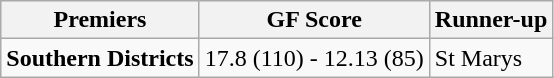<table class="wikitable" style="text-align:left;">
<tr style="background:#efefef;">
<th>Premiers</th>
<th>GF Score</th>
<th>Runner-up</th>
</tr>
<tr>
<td><strong>Southern Districts</strong></td>
<td>17.8 (110) - 12.13 (85)</td>
<td>St Marys</td>
</tr>
</table>
